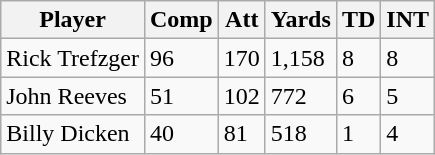<table class="wikitable">
<tr>
<th>Player</th>
<th>Comp</th>
<th>Att</th>
<th>Yards</th>
<th>TD</th>
<th>INT</th>
</tr>
<tr>
<td>Rick Trefzger</td>
<td>96</td>
<td>170</td>
<td>1,158</td>
<td>8</td>
<td>8</td>
</tr>
<tr>
<td>John Reeves</td>
<td>51</td>
<td>102</td>
<td>772</td>
<td>6</td>
<td>5</td>
</tr>
<tr>
<td>Billy Dicken</td>
<td>40</td>
<td>81</td>
<td>518</td>
<td>1</td>
<td>4</td>
</tr>
</table>
